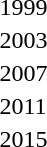<table>
<tr>
<td>1999</td>
<td></td>
<td></td>
<td><br></td>
</tr>
<tr>
<td>2003</td>
<td></td>
<td></td>
<td><br></td>
</tr>
<tr>
<td rowspan=1>2007</td>
<td></td>
<td></td>
<td><br></td>
</tr>
<tr>
<td rowspan=2>2011<br></td>
<td rowspan=2></td>
<td rowspan=2></td>
<td></td>
</tr>
<tr>
<td></td>
</tr>
<tr>
<td rowspan=2>2015<br></td>
<td rowspan=2></td>
<td rowspan=2></td>
<td></td>
</tr>
<tr>
<td></td>
</tr>
</table>
